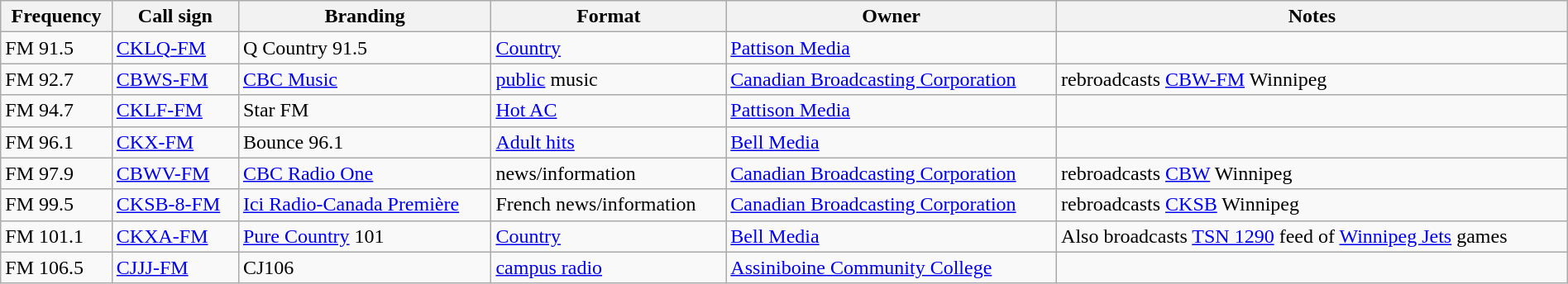<table class="wikitable sortable"  width="100%">
<tr>
<th>Frequency</th>
<th>Call sign</th>
<th>Branding</th>
<th>Format</th>
<th>Owner</th>
<th>Notes</th>
</tr>
<tr>
<td>FM 91.5</td>
<td><a href='#'>CKLQ-FM</a></td>
<td>Q Country 91.5</td>
<td><a href='#'>Country</a></td>
<td><a href='#'>Pattison Media</a></td>
<td></td>
</tr>
<tr>
<td>FM 92.7</td>
<td><a href='#'>CBWS-FM</a></td>
<td><a href='#'>CBC Music</a></td>
<td><a href='#'>public</a> music</td>
<td><a href='#'>Canadian Broadcasting Corporation</a></td>
<td>rebroadcasts <a href='#'>CBW-FM</a> Winnipeg</td>
</tr>
<tr>
<td>FM 94.7</td>
<td><a href='#'>CKLF-FM</a></td>
<td>Star FM</td>
<td><a href='#'>Hot AC</a></td>
<td><a href='#'>Pattison Media</a></td>
<td></td>
</tr>
<tr>
<td>FM 96.1</td>
<td><a href='#'>CKX-FM</a></td>
<td>Bounce 96.1</td>
<td><a href='#'>Adult hits</a></td>
<td><a href='#'>Bell Media</a></td>
<td></td>
</tr>
<tr>
<td>FM 97.9</td>
<td><a href='#'>CBWV-FM</a></td>
<td><a href='#'>CBC Radio One</a></td>
<td>news/information</td>
<td><a href='#'>Canadian Broadcasting Corporation</a></td>
<td>rebroadcasts <a href='#'>CBW</a> Winnipeg</td>
</tr>
<tr>
<td>FM 99.5</td>
<td><a href='#'>CKSB-8-FM</a></td>
<td><a href='#'>Ici Radio-Canada Première</a></td>
<td>French news/information</td>
<td><a href='#'>Canadian Broadcasting Corporation</a></td>
<td>rebroadcasts <a href='#'>CKSB</a> Winnipeg</td>
</tr>
<tr>
<td>FM 101.1</td>
<td><a href='#'>CKXA-FM</a></td>
<td><a href='#'>Pure Country</a> 101</td>
<td><a href='#'>Country</a></td>
<td><a href='#'>Bell Media</a></td>
<td>Also broadcasts <a href='#'>TSN 1290</a> feed of <a href='#'>Winnipeg Jets</a> games</td>
</tr>
<tr>
<td>FM 106.5</td>
<td><a href='#'>CJJJ-FM</a></td>
<td>CJ106</td>
<td><a href='#'>campus radio</a></td>
<td><a href='#'>Assiniboine Community College</a></td>
<td></td>
</tr>
</table>
